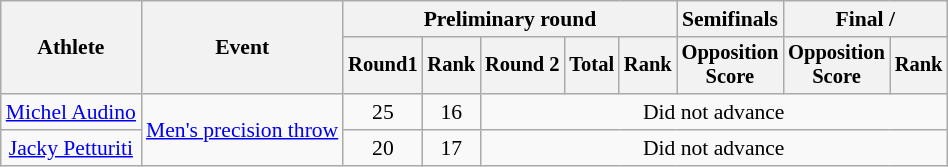<table class="wikitable" style="font-size:90%">
<tr>
<th rowspan="2">Athlete</th>
<th rowspan="2">Event</th>
<th colspan="5">Preliminary round</th>
<th>Semifinals</th>
<th colspan="2">Final / </th>
</tr>
<tr style="font-size:95%">
<th>Round1</th>
<th>Rank</th>
<th>Round 2</th>
<th>Total</th>
<th>Rank</th>
<th>Opposition<br>Score</th>
<th>Opposition<br>Score</th>
<th>Rank</th>
</tr>
<tr align="center">
<td align="left"><a href='#'>Michel Audino</a></td>
<td rowspan="2" align="left"><a href='#'>Men's precision throw</a></td>
<td>25</td>
<td>16</td>
<td colspan="6">Did not advance</td>
</tr>
<tr align="center">
<td><a href='#'>Jacky Petturiti</a></td>
<td>20</td>
<td>17</td>
<td colspan="6">Did not advance</td>
</tr>
</table>
